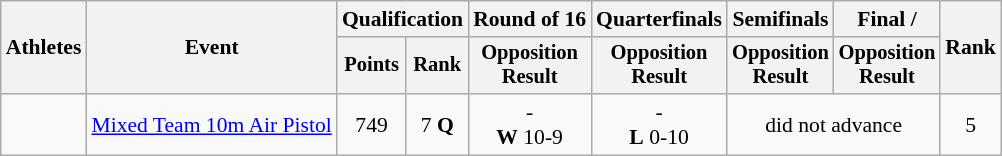<table class="wikitable" style="font-size:90%;">
<tr>
<th rowspan=2>Athletes</th>
<th rowspan=2>Event</th>
<th colspan=2>Qualification</th>
<th>Round of 16</th>
<th>Quarterfinals</th>
<th>Semifinals</th>
<th>Final / </th>
<th rowspan=2>Rank</th>
</tr>
<tr style="font-size:95%">
<th>Points</th>
<th>Rank</th>
<th>Opposition<br>Result</th>
<th>Opposition<br>Result</th>
<th>Opposition<br>Result</th>
<th>Opposition<br>Result</th>
</tr>
<tr align=center>
<td align=left> <br> </td>
<td align=left><a href='#'>Mixed Team 10m Air Pistol</a></td>
<td>749</td>
<td>7 <strong>Q</strong></td>
<td>- <br> <strong>W</strong> 10-9</td>
<td>- <br> <strong>L</strong> 0-10</td>
<td colspan=2>did not advance</td>
<td>5</td>
</tr>
</table>
